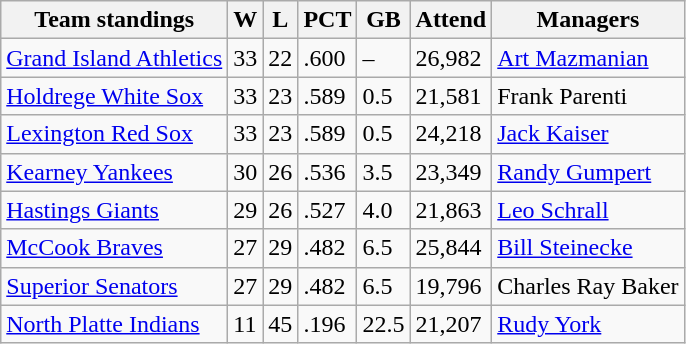<table class="wikitable">
<tr>
<th>Team standings</th>
<th>W</th>
<th>L</th>
<th>PCT</th>
<th>GB</th>
<th>Attend</th>
<th>Managers</th>
</tr>
<tr>
<td><a href='#'>Grand Island Athletics</a></td>
<td>33</td>
<td>22</td>
<td>.600</td>
<td>–</td>
<td>26,982</td>
<td><a href='#'>Art Mazmanian</a></td>
</tr>
<tr>
<td><a href='#'>Holdrege White Sox</a></td>
<td>33</td>
<td>23</td>
<td>.589</td>
<td>0.5</td>
<td>21,581</td>
<td>Frank Parenti</td>
</tr>
<tr>
<td><a href='#'>Lexington Red Sox</a></td>
<td>33</td>
<td>23</td>
<td>.589</td>
<td>0.5</td>
<td>24,218</td>
<td><a href='#'>Jack Kaiser</a></td>
</tr>
<tr>
<td><a href='#'>Kearney Yankees</a></td>
<td>30</td>
<td>26</td>
<td>.536</td>
<td>3.5</td>
<td>23,349</td>
<td><a href='#'>Randy Gumpert</a></td>
</tr>
<tr>
<td><a href='#'>Hastings Giants</a></td>
<td>29</td>
<td>26</td>
<td>.527</td>
<td>4.0</td>
<td>21,863</td>
<td><a href='#'>Leo Schrall</a></td>
</tr>
<tr>
<td><a href='#'>McCook Braves</a></td>
<td>27</td>
<td>29</td>
<td>.482</td>
<td>6.5</td>
<td>25,844</td>
<td><a href='#'>Bill Steinecke</a></td>
</tr>
<tr>
<td><a href='#'>Superior Senators</a></td>
<td>27</td>
<td>29</td>
<td>.482</td>
<td>6.5</td>
<td>19,796</td>
<td>Charles Ray Baker</td>
</tr>
<tr>
<td><a href='#'>North Platte Indians</a></td>
<td>11</td>
<td>45</td>
<td>.196</td>
<td>22.5</td>
<td>21,207</td>
<td><a href='#'>Rudy York</a></td>
</tr>
</table>
